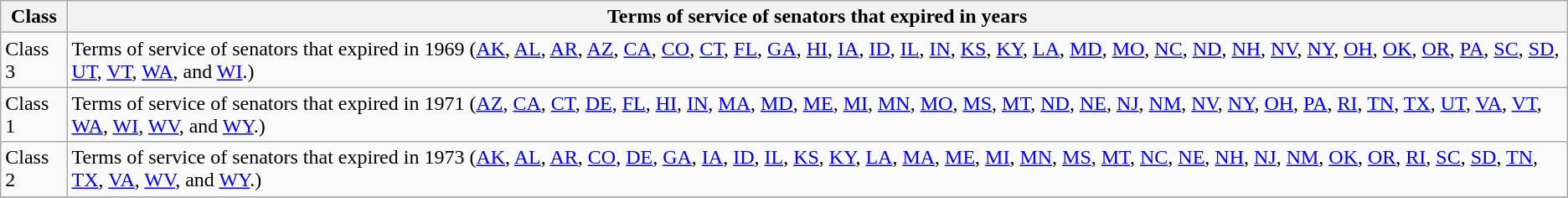<table class="wikitable sortable">
<tr valign=bottom>
<th>Class</th>
<th>Terms of service of senators that expired in years</th>
</tr>
<tr>
<td>Class 3</td>
<td>Terms of service of senators that expired in 1969 (<a href='#'>AK</a>, <a href='#'>AL</a>, <a href='#'>AR</a>, <a href='#'>AZ</a>, <a href='#'>CA</a>, <a href='#'>CO</a>, <a href='#'>CT</a>, <a href='#'>FL</a>, <a href='#'>GA</a>, <a href='#'>HI</a>, <a href='#'>IA</a>, <a href='#'>ID</a>, <a href='#'>IL</a>, <a href='#'>IN</a>,  <a href='#'>KS</a>, <a href='#'>KY</a>, <a href='#'>LA</a>, <a href='#'>MD</a>, <a href='#'>MO</a>, <a href='#'>NC</a>, <a href='#'>ND</a>, <a href='#'>NH</a>, <a href='#'>NV</a>, <a href='#'>NY</a>, <a href='#'>OH</a>, <a href='#'>OK</a>, <a href='#'>OR</a>, <a href='#'>PA</a>, <a href='#'>SC</a>, <a href='#'>SD</a>, <a href='#'>UT</a>, <a href='#'>VT</a>, <a href='#'>WA</a>, and <a href='#'>WI</a>.)</td>
</tr>
<tr>
<td>Class 1</td>
<td>Terms of service of senators that expired in 1971 (<a href='#'>AZ</a>, <a href='#'>CA</a>, <a href='#'>CT</a>, <a href='#'>DE</a>, <a href='#'>FL</a>, <a href='#'>HI</a>, <a href='#'>IN</a>, <a href='#'>MA</a>, <a href='#'>MD</a>, <a href='#'>ME</a>, <a href='#'>MI</a>, <a href='#'>MN</a>, <a href='#'>MO</a>, <a href='#'>MS</a>, <a href='#'>MT</a>, <a href='#'>ND</a>, <a href='#'>NE</a>, <a href='#'>NJ</a>, <a href='#'>NM</a>, <a href='#'>NV</a>, <a href='#'>NY</a>, <a href='#'>OH</a>, <a href='#'>PA</a>, <a href='#'>RI</a>, <a href='#'>TN</a>, <a href='#'>TX</a>, <a href='#'>UT</a>, <a href='#'>VA</a>, <a href='#'>VT</a>, <a href='#'>WA</a>, <a href='#'>WI</a>, <a href='#'>WV</a>, and <a href='#'>WY</a>.)</td>
</tr>
<tr>
<td>Class 2</td>
<td>Terms of service of senators that expired in 1973 (<a href='#'>AK</a>, <a href='#'>AL</a>, <a href='#'>AR</a>, <a href='#'>CO</a>, <a href='#'>DE</a>, <a href='#'>GA</a>, <a href='#'>IA</a>, <a href='#'>ID</a>, <a href='#'>IL</a>, <a href='#'>KS</a>, <a href='#'>KY</a>, <a href='#'>LA</a>, <a href='#'>MA</a>, <a href='#'>ME</a>, <a href='#'>MI</a>, <a href='#'>MN</a>, <a href='#'>MS</a>, <a href='#'>MT</a>, <a href='#'>NC</a>, <a href='#'>NE</a>, <a href='#'>NH</a>, <a href='#'>NJ</a>, <a href='#'>NM</a>, <a href='#'>OK</a>, <a href='#'>OR</a>, <a href='#'>RI</a>, <a href='#'>SC</a>, <a href='#'>SD</a>, <a href='#'>TN</a>, <a href='#'>TX</a>, <a href='#'>VA</a>, <a href='#'>WV</a>, and <a href='#'>WY</a>.)</td>
</tr>
<tr>
</tr>
</table>
